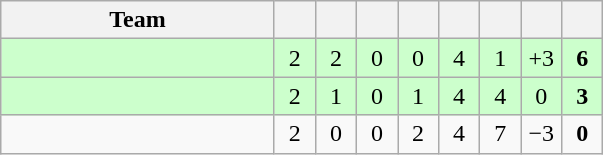<table class="wikitable" style="text-align:center">
<tr>
<th width=175>Team</th>
<th width=20></th>
<th width=20></th>
<th width=20></th>
<th width=20></th>
<th width=20></th>
<th width=20></th>
<th width=20></th>
<th width=20></th>
</tr>
<tr align=center bgcolor=#ccffcc>
<td align=left></td>
<td>2</td>
<td>2</td>
<td>0</td>
<td>0</td>
<td>4</td>
<td>1</td>
<td>+3</td>
<td><strong>6</strong></td>
</tr>
<tr align=center bgcolor=#ccffcc>
<td align=left></td>
<td>2</td>
<td>1</td>
<td>0</td>
<td>1</td>
<td>4</td>
<td>4</td>
<td>0</td>
<td><strong>3</strong></td>
</tr>
<tr>
<td align=left></td>
<td>2</td>
<td>0</td>
<td>0</td>
<td>2</td>
<td>4</td>
<td>7</td>
<td>−3</td>
<td><strong>0</strong></td>
</tr>
</table>
